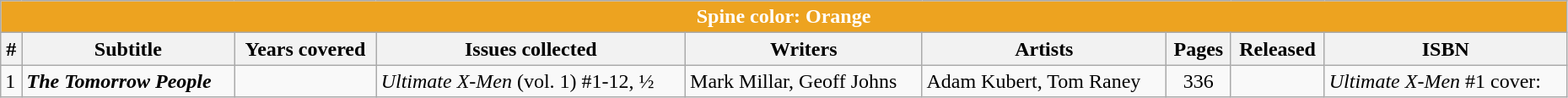<table class="wikitable sortable" width="98%">
<tr>
<th colspan=9 style="background-color: #EDA320; color: white;">Spine color: Orange</th>
</tr>
<tr>
<th class="unsortable">#</th>
<th>Subtitle</th>
<th>Years covered</th>
<th class="unsortable">Issues collected</th>
<th class="unsortable">Writers</th>
<th class="unsortable">Artists</th>
<th class="unsortable">Pages</th>
<th>Released</th>
<th class="unsortable">ISBN</th>
</tr>
<tr>
<td>1</td>
<td><strong><em>The Tomorrow People</em></strong></td>
<td></td>
<td><em>Ultimate X-Men</em> (vol. 1) #1-12, ½</td>
<td>Mark Millar, Geoff Johns</td>
<td>Adam Kubert, Tom Raney</td>
<td style="text-align: center;">336</td>
<td></td>
<td><em>Ultimate X-Men</em> #1 cover: </td>
</tr>
</table>
